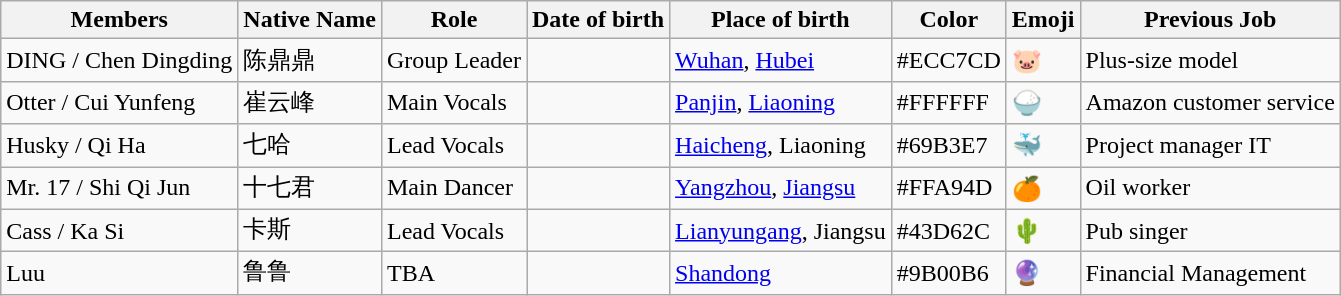<table class="wikitable">
<tr>
<th>Members</th>
<th>Native Name</th>
<th>Role</th>
<th>Date of birth</th>
<th>Place of birth</th>
<th>Color</th>
<th>Emoji</th>
<th>Previous Job</th>
</tr>
<tr>
<td>DING / Chen Dingding</td>
<td>陈鼎鼎</td>
<td>Group Leader</td>
<td></td>
<td><a href='#'>Wuhan</a>, <a href='#'>Hubei</a></td>
<td>#ECC7CD</td>
<td>🐷</td>
<td>Plus-size model</td>
</tr>
<tr>
<td>Otter / Cui Yunfeng</td>
<td>崔云峰</td>
<td>Main Vocals</td>
<td></td>
<td><a href='#'>Panjin</a>, <a href='#'>Liaoning</a></td>
<td>#FFFFFF</td>
<td>🍚</td>
<td>Amazon customer service</td>
</tr>
<tr>
<td>Husky / Qi Ha</td>
<td>七哈</td>
<td>Lead Vocals</td>
<td></td>
<td><a href='#'>Haicheng</a>, Liaoning</td>
<td>#69B3E7</td>
<td>🐳</td>
<td>Project manager IT</td>
</tr>
<tr>
<td>Mr. 17 / Shi Qi Jun</td>
<td>十七君</td>
<td>Main Dancer</td>
<td></td>
<td><a href='#'>Yangzhou</a>, <a href='#'>Jiangsu</a></td>
<td>#FFA94D</td>
<td>🍊</td>
<td>Oil worker</td>
</tr>
<tr>
<td>Cass / Ka Si</td>
<td>卡斯</td>
<td>Lead Vocals</td>
<td></td>
<td><a href='#'>Lianyungang</a>, Jiangsu</td>
<td>#43D62C</td>
<td>🌵</td>
<td>Pub singer</td>
</tr>
<tr>
<td>Luu</td>
<td>鲁鲁</td>
<td>TBA</td>
<td></td>
<td><a href='#'>Shandong</a></td>
<td>#9B00B6</td>
<td>🔮</td>
<td>Financial Management</td>
</tr>
</table>
